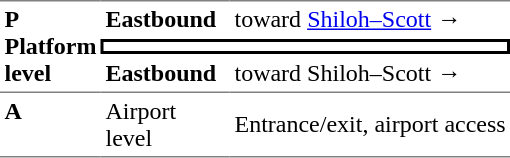<table table border=0 cellspacing=0 cellpadding=3>
<tr>
<td style="border-top:solid 1px gray;border-bottom:solid 1px gray" width=50 rowspan=3 valign=top><strong>P <br>Platform level</strong></td>
<td style="border-top:solid 1px gray"><strong>Eastbound</strong></td>
<td style="border-top:solid 1px gray"> toward <a href='#'>Shiloh–Scott</a>  →</td>
</tr>
<tr>
<td style="border-top:solid 2px black;border-right:solid 2px black;border-left:solid 2px black;border-bottom:solid 2px black;text-align:center" colspan=2></td>
</tr>
<tr>
<td style="border-bottom:solid 1px gray"><strong>Eastbound</strong></td>
<td style="border-bottom:solid 1px gray"> toward Shiloh–Scott  →</td>
</tr>
<tr>
<td style="border-bottom:solid 1px gray" width=50 valign=top><strong>A</strong></td>
<td style="border-bottom:solid 1px gray" width=80 valign=top>Airport level</td>
<td style="border-bottom:solid 1px gray">Entrance/exit, airport access</td>
</tr>
</table>
